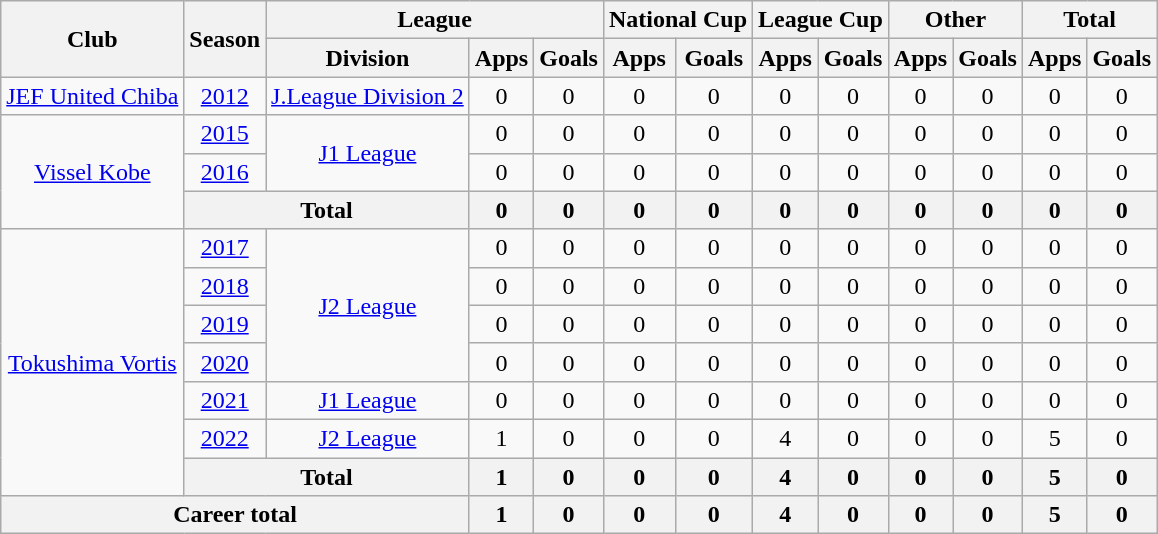<table class="wikitable" style="text-align: center">
<tr>
<th rowspan="2">Club</th>
<th rowspan="2">Season</th>
<th colspan="3">League</th>
<th colspan="2">National Cup</th>
<th colspan="2">League Cup</th>
<th colspan="2">Other</th>
<th colspan="2">Total</th>
</tr>
<tr>
<th>Division</th>
<th>Apps</th>
<th>Goals</th>
<th>Apps</th>
<th>Goals</th>
<th>Apps</th>
<th>Goals</th>
<th>Apps</th>
<th>Goals</th>
<th>Apps</th>
<th>Goals</th>
</tr>
<tr>
<td><a href='#'>JEF United Chiba</a></td>
<td><a href='#'>2012</a></td>
<td><a href='#'>J.League Division 2</a></td>
<td>0</td>
<td>0</td>
<td>0</td>
<td>0</td>
<td>0</td>
<td>0</td>
<td>0</td>
<td>0</td>
<td>0</td>
<td>0</td>
</tr>
<tr>
<td rowspan="3"><a href='#'>Vissel Kobe</a></td>
<td><a href='#'>2015</a></td>
<td rowspan="2"><a href='#'>J1 League</a></td>
<td>0</td>
<td>0</td>
<td>0</td>
<td>0</td>
<td>0</td>
<td>0</td>
<td>0</td>
<td>0</td>
<td>0</td>
<td>0</td>
</tr>
<tr>
<td><a href='#'>2016</a></td>
<td>0</td>
<td>0</td>
<td>0</td>
<td>0</td>
<td>0</td>
<td>0</td>
<td>0</td>
<td>0</td>
<td>0</td>
<td>0</td>
</tr>
<tr>
<th colspan=2>Total</th>
<th>0</th>
<th>0</th>
<th>0</th>
<th>0</th>
<th>0</th>
<th>0</th>
<th>0</th>
<th>0</th>
<th>0</th>
<th>0</th>
</tr>
<tr>
<td rowspan="7"><a href='#'>Tokushima Vortis</a></td>
<td><a href='#'>2017</a></td>
<td rowspan="4"><a href='#'>J2 League</a></td>
<td>0</td>
<td>0</td>
<td>0</td>
<td>0</td>
<td>0</td>
<td>0</td>
<td>0</td>
<td>0</td>
<td>0</td>
<td>0</td>
</tr>
<tr>
<td><a href='#'>2018</a></td>
<td>0</td>
<td>0</td>
<td>0</td>
<td>0</td>
<td>0</td>
<td>0</td>
<td>0</td>
<td>0</td>
<td>0</td>
<td>0</td>
</tr>
<tr>
<td><a href='#'>2019</a></td>
<td>0</td>
<td>0</td>
<td>0</td>
<td>0</td>
<td>0</td>
<td>0</td>
<td>0</td>
<td>0</td>
<td>0</td>
<td>0</td>
</tr>
<tr>
<td><a href='#'>2020</a></td>
<td>0</td>
<td>0</td>
<td>0</td>
<td>0</td>
<td>0</td>
<td>0</td>
<td>0</td>
<td>0</td>
<td>0</td>
<td>0</td>
</tr>
<tr>
<td><a href='#'>2021</a></td>
<td><a href='#'>J1 League</a></td>
<td>0</td>
<td>0</td>
<td>0</td>
<td>0</td>
<td>0</td>
<td>0</td>
<td>0</td>
<td>0</td>
<td>0</td>
<td>0</td>
</tr>
<tr>
<td><a href='#'>2022</a></td>
<td><a href='#'>J2 League</a></td>
<td>1</td>
<td>0</td>
<td>0</td>
<td>0</td>
<td>4</td>
<td>0</td>
<td>0</td>
<td>0</td>
<td>5</td>
<td>0</td>
</tr>
<tr>
<th colspan=2>Total</th>
<th>1</th>
<th>0</th>
<th>0</th>
<th>0</th>
<th>4</th>
<th>0</th>
<th>0</th>
<th>0</th>
<th>5</th>
<th>0</th>
</tr>
<tr>
<th colspan=3>Career total</th>
<th>1</th>
<th>0</th>
<th>0</th>
<th>0</th>
<th>4</th>
<th>0</th>
<th>0</th>
<th>0</th>
<th>5</th>
<th>0</th>
</tr>
</table>
